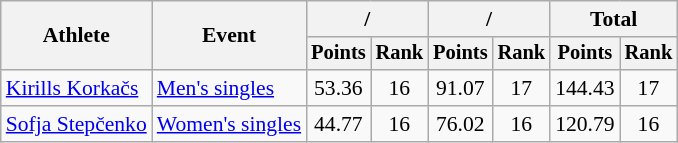<table class="wikitable" style="font-size:90%">
<tr>
<th rowspan="2">Athlete</th>
<th rowspan="2">Event</th>
<th colspan="2">/</th>
<th colspan="2">/</th>
<th colspan="2">Total</th>
</tr>
<tr style="font-size:95%">
<th>Points</th>
<th>Rank</th>
<th>Points</th>
<th>Rank</th>
<th>Points</th>
<th>Rank</th>
</tr>
<tr align=center>
<td align=left><a href='#'>Kirills Korkačs</a></td>
<td align=left><a href='#'>Men's singles</a></td>
<td>53.36</td>
<td>16</td>
<td>91.07</td>
<td>17</td>
<td>144.43</td>
<td>17</td>
</tr>
<tr align=center>
<td align=left><a href='#'>Sofja Stepčenko</a></td>
<td align=left><a href='#'>Women's singles</a></td>
<td>44.77</td>
<td>16</td>
<td>76.02</td>
<td>16</td>
<td>120.79</td>
<td>16</td>
</tr>
</table>
